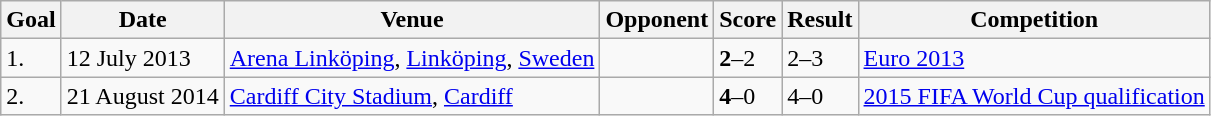<table class="wikitable">
<tr>
<th>Goal</th>
<th>Date</th>
<th>Venue</th>
<th>Opponent</th>
<th>Score</th>
<th>Result</th>
<th>Competition</th>
</tr>
<tr>
<td>1.</td>
<td>12 July 2013</td>
<td><a href='#'>Arena Linköping</a>, <a href='#'>Linköping</a>, <a href='#'>Sweden</a></td>
<td></td>
<td><strong>2</strong>–2</td>
<td>2–3</td>
<td><a href='#'>Euro 2013</a></td>
</tr>
<tr>
<td>2.</td>
<td>21 August 2014</td>
<td><a href='#'>Cardiff City Stadium</a>, <a href='#'>Cardiff</a></td>
<td></td>
<td align=left><strong>4</strong>–0</td>
<td align=left>4–0</td>
<td><a href='#'>2015 FIFA World Cup qualification</a></td>
</tr>
</table>
